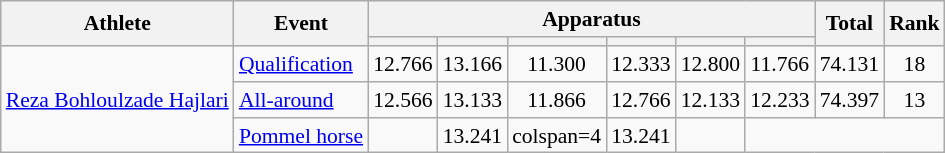<table class="wikitable" style="text-align:center;font-size:90%">
<tr>
<th rowspan=2>Athlete</th>
<th rowspan=2>Event</th>
<th colspan=6>Apparatus</th>
<th rowspan=2>Total</th>
<th rowspan=2>Rank</th>
</tr>
<tr style="font-size:95%">
<th></th>
<th></th>
<th></th>
<th></th>
<th></th>
<th></th>
</tr>
<tr>
<td rowspan=6 align=left><a href='#'>Reza Bohloulzade Hajlari</a></td>
<td align=left><a href='#'>Qualification</a></td>
<td>12.766</td>
<td>13.166</td>
<td>11.300</td>
<td>12.333</td>
<td>12.800</td>
<td>11.766</td>
<td>74.131</td>
<td>18</td>
</tr>
<tr>
<td align=left><a href='#'>All-around</a></td>
<td>12.566</td>
<td>13.133</td>
<td>11.866</td>
<td>12.766</td>
<td>12.133</td>
<td>12.233</td>
<td>74.397</td>
<td>13</td>
</tr>
<tr>
<td align=left><a href='#'>Pommel horse</a></td>
<td></td>
<td>13.241</td>
<td>colspan=4 </td>
<td>13.241</td>
<td></td>
</tr>
</table>
